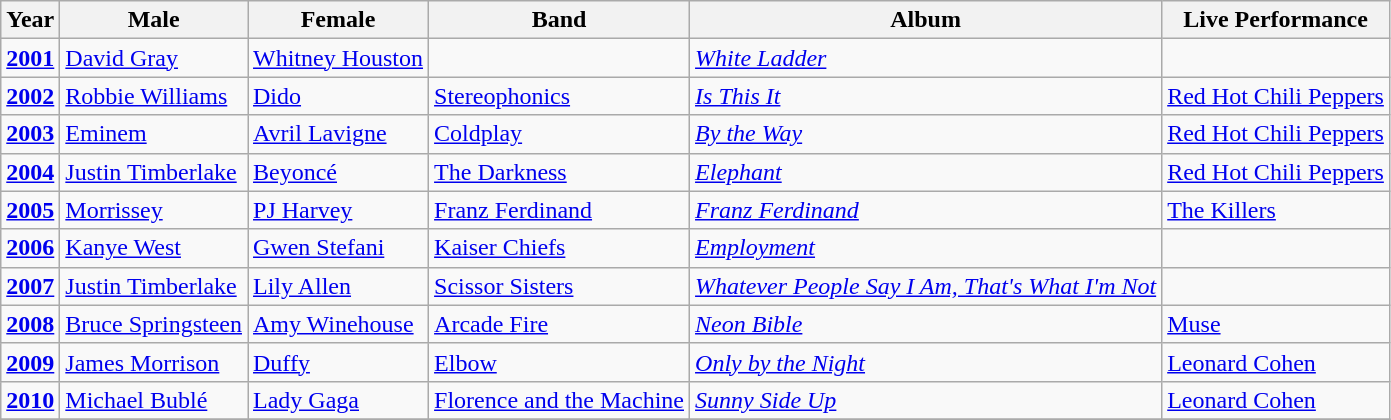<table class="wikitable sortable">
<tr>
<th>Year</th>
<th>Male</th>
<th>Female</th>
<th>Band</th>
<th>Album</th>
<th>Live Performance</th>
</tr>
<tr>
<td><strong><a href='#'>2001</a></strong></td>
<td><a href='#'>David Gray</a></td>
<td><a href='#'>Whitney Houston</a></td>
<td></td>
<td><em><a href='#'>White Ladder</a></em></td>
<td></td>
</tr>
<tr>
<td><strong><a href='#'>2002</a></strong></td>
<td><a href='#'>Robbie Williams</a></td>
<td><a href='#'>Dido</a></td>
<td><a href='#'>Stereophonics</a></td>
<td><em><a href='#'>Is This It</a></em></td>
<td><a href='#'>Red Hot Chili Peppers</a></td>
</tr>
<tr>
<td><strong><a href='#'>2003</a></strong></td>
<td><a href='#'>Eminem</a></td>
<td><a href='#'>Avril Lavigne</a></td>
<td><a href='#'>Coldplay</a></td>
<td><em><a href='#'>By the Way</a></em></td>
<td><a href='#'>Red Hot Chili Peppers</a></td>
</tr>
<tr>
<td><strong><a href='#'>2004</a></strong></td>
<td><a href='#'>Justin Timberlake</a></td>
<td><a href='#'>Beyoncé</a></td>
<td><a href='#'>The Darkness</a></td>
<td><em><a href='#'>Elephant</a></em></td>
<td><a href='#'>Red Hot Chili Peppers</a></td>
</tr>
<tr>
<td><strong><a href='#'>2005</a></strong></td>
<td><a href='#'>Morrissey</a></td>
<td><a href='#'>PJ Harvey</a></td>
<td><a href='#'>Franz Ferdinand</a></td>
<td><em><a href='#'>Franz Ferdinand</a></em></td>
<td><a href='#'>The Killers</a></td>
</tr>
<tr>
<td><strong><a href='#'>2006</a></strong></td>
<td><a href='#'>Kanye West</a></td>
<td><a href='#'>Gwen Stefani</a></td>
<td><a href='#'>Kaiser Chiefs</a></td>
<td><em><a href='#'>Employment</a></em></td>
<td></td>
</tr>
<tr>
<td><strong><a href='#'>2007</a></strong></td>
<td><a href='#'>Justin Timberlake</a></td>
<td><a href='#'>Lily Allen</a></td>
<td><a href='#'>Scissor Sisters</a></td>
<td><em><a href='#'>Whatever People Say I Am, That's What I'm Not</a></em></td>
<td></td>
</tr>
<tr>
<td><strong><a href='#'>2008</a></strong></td>
<td><a href='#'>Bruce Springsteen</a></td>
<td><a href='#'>Amy Winehouse</a></td>
<td><a href='#'>Arcade Fire</a></td>
<td><em><a href='#'>Neon Bible</a></em></td>
<td><a href='#'>Muse</a></td>
</tr>
<tr>
<td><strong><a href='#'>2009</a></strong></td>
<td><a href='#'>James Morrison</a></td>
<td><a href='#'>Duffy</a></td>
<td><a href='#'>Elbow</a></td>
<td><em><a href='#'>Only by the Night</a></em></td>
<td><a href='#'>Leonard Cohen</a></td>
</tr>
<tr>
<td><strong><a href='#'>2010</a></strong></td>
<td><a href='#'>Michael Bublé</a></td>
<td><a href='#'>Lady Gaga</a></td>
<td><a href='#'>Florence and the Machine</a></td>
<td><em><a href='#'>Sunny Side Up</a></em></td>
<td><a href='#'>Leonard Cohen</a></td>
</tr>
<tr>
</tr>
</table>
